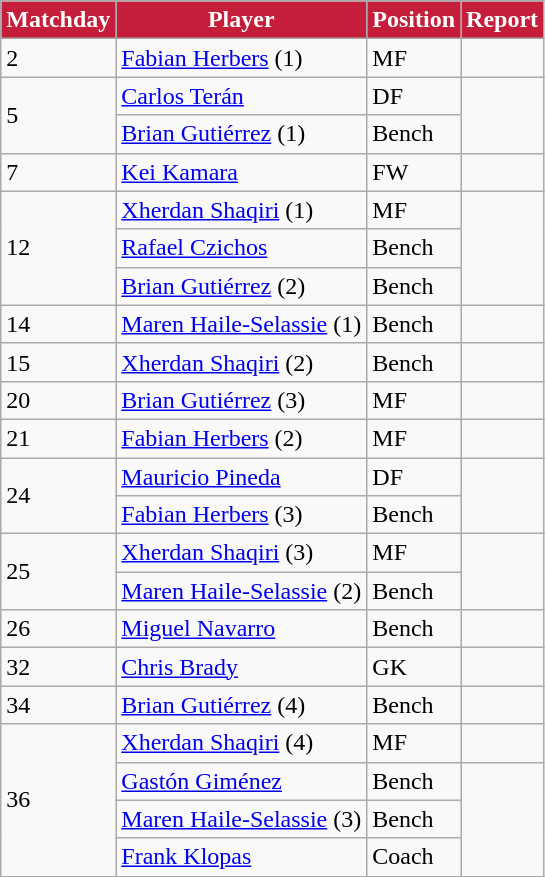<table class=wikitable>
<tr>
<th style="background:#C41E3A; color:white; text-align:center;">Matchday</th>
<th style="background:#C41E3A; color:white; text-align:center;">Player</th>
<th style="background:#C41E3A; color:white; text-align:center;">Position</th>
<th style="background:#C41E3A; color:white; text-align:center;">Report</th>
</tr>
<tr>
<td>2</td>
<td> <a href='#'>Fabian Herbers</a> (1)</td>
<td>MF</td>
<td></td>
</tr>
<tr>
<td rowspan="2">5</td>
<td> <a href='#'>Carlos Terán</a></td>
<td>DF</td>
<td rowspan="2"></td>
</tr>
<tr>
<td> <a href='#'>Brian Gutiérrez</a> (1)</td>
<td>Bench</td>
</tr>
<tr>
<td>7</td>
<td> <a href='#'>Kei Kamara</a></td>
<td>FW</td>
<td></td>
</tr>
<tr>
<td rowspan="3">12</td>
<td> <a href='#'>Xherdan Shaqiri</a> (1)</td>
<td>MF</td>
<td rowspan="3"></td>
</tr>
<tr>
<td> <a href='#'>Rafael Czichos</a></td>
<td>Bench</td>
</tr>
<tr>
<td> <a href='#'>Brian Gutiérrez</a> (2)</td>
<td>Bench</td>
</tr>
<tr>
<td>14</td>
<td> <a href='#'>Maren Haile-Selassie</a> (1)</td>
<td>Bench</td>
<td></td>
</tr>
<tr>
<td>15</td>
<td> <a href='#'>Xherdan Shaqiri</a> (2)</td>
<td>Bench</td>
<td></td>
</tr>
<tr>
<td>20</td>
<td> <a href='#'>Brian Gutiérrez</a> (3)</td>
<td>MF</td>
<td></td>
</tr>
<tr>
<td>21</td>
<td> <a href='#'>Fabian Herbers</a> (2)</td>
<td>MF</td>
<td></td>
</tr>
<tr>
<td rowspan="2">24</td>
<td> <a href='#'>Mauricio Pineda</a></td>
<td>DF</td>
<td rowspan="2"></td>
</tr>
<tr>
<td> <a href='#'>Fabian Herbers</a> (3)</td>
<td>Bench</td>
</tr>
<tr>
<td rowspan="2">25</td>
<td> <a href='#'>Xherdan Shaqiri</a> (3)</td>
<td>MF</td>
<td rowspan="2"></td>
</tr>
<tr>
<td> <a href='#'>Maren Haile-Selassie</a> (2)</td>
<td>Bench</td>
</tr>
<tr>
<td>26</td>
<td> <a href='#'>Miguel Navarro</a></td>
<td>Bench</td>
<td></td>
</tr>
<tr>
<td>32</td>
<td> <a href='#'>Chris Brady</a></td>
<td>GK</td>
<td></td>
</tr>
<tr>
<td>34</td>
<td> <a href='#'>Brian Gutiérrez</a> (4)</td>
<td>Bench</td>
<td></td>
</tr>
<tr>
<td rowspan="4">36</td>
<td> <a href='#'>Xherdan Shaqiri</a> (4)</td>
<td>MF</td>
<td></td>
</tr>
<tr>
<td> <a href='#'>Gastón Giménez</a></td>
<td>Bench</td>
</tr>
<tr>
<td> <a href='#'>Maren Haile-Selassie</a> (3)</td>
<td>Bench</td>
</tr>
<tr>
<td> <a href='#'>Frank Klopas</a></td>
<td>Coach</td>
</tr>
<tr>
</tr>
</table>
